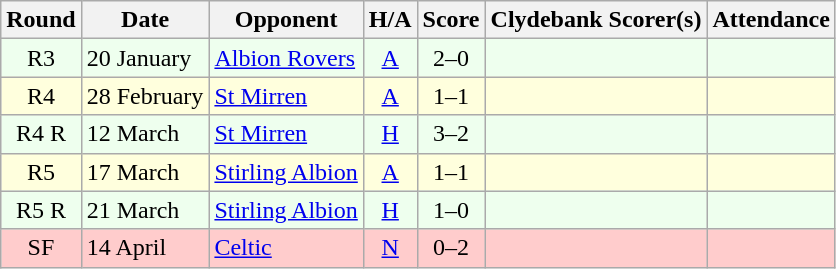<table class="wikitable" style="text-align:center">
<tr>
<th>Round</th>
<th>Date</th>
<th>Opponent</th>
<th>H/A</th>
<th>Score</th>
<th>Clydebank Scorer(s)</th>
<th>Attendance</th>
</tr>
<tr bgcolor=#EEFFEE>
<td>R3</td>
<td align=left>20 January</td>
<td align=left><a href='#'>Albion Rovers</a></td>
<td><a href='#'>A</a></td>
<td>2–0</td>
<td align=left></td>
<td></td>
</tr>
<tr bgcolor=#FFFFDD>
<td>R4</td>
<td align=left>28 February</td>
<td align=left><a href='#'>St Mirren</a></td>
<td><a href='#'>A</a></td>
<td>1–1</td>
<td align=left></td>
<td></td>
</tr>
<tr bgcolor=#EEFFEE>
<td>R4 R</td>
<td align=left>12 March</td>
<td align=left><a href='#'>St Mirren</a></td>
<td><a href='#'>H</a></td>
<td>3–2</td>
<td align=left></td>
<td></td>
</tr>
<tr bgcolor=#FFFFDD>
<td>R5</td>
<td align=left>17 March</td>
<td align=left><a href='#'>Stirling Albion</a></td>
<td><a href='#'>A</a></td>
<td>1–1</td>
<td align=left></td>
<td></td>
</tr>
<tr bgcolor=#EEFFEE>
<td>R5 R</td>
<td align=left>21 March</td>
<td align=left><a href='#'>Stirling Albion</a></td>
<td><a href='#'>H</a></td>
<td>1–0</td>
<td align=left></td>
<td></td>
</tr>
<tr bgcolor=#FFCCCC>
<td>SF</td>
<td align=left>14 April</td>
<td align=left><a href='#'>Celtic</a></td>
<td><a href='#'>N</a></td>
<td>0–2</td>
<td align=left></td>
<td></td>
</tr>
</table>
